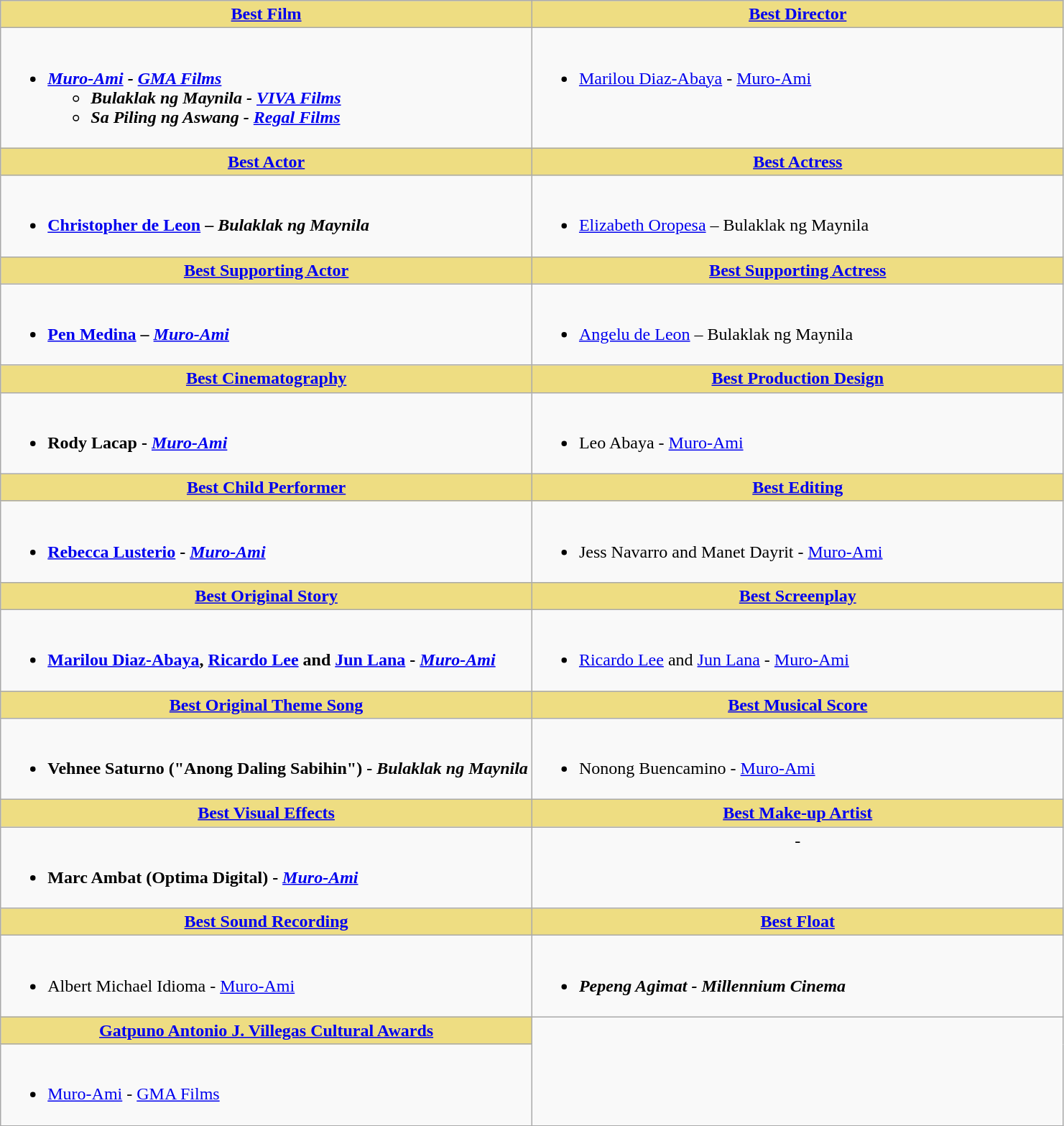<table class=wikitable>
<tr>
<th style="background:#EEDD82; width:50%"><a href='#'>Best Film</a></th>
<th style="background:#EEDD82; width:50%"><a href='#'>Best Director</a></th>
</tr>
<tr>
<td valign="top"><br><ul><li><strong><em><a href='#'>Muro-Ami</a><em> - <a href='#'>GMA Films</a><strong><ul><li></em>Bulaklak ng Maynila<em> - <a href='#'>VIVA Films</a> </li><li></em>Sa Piling ng Aswang<em> - <a href='#'>Regal Films</a> </li></ul></li></ul></td>
<td valign="top"><br><ul><li></strong><a href='#'>Marilou Diaz-Abaya</a> - </em><a href='#'>Muro-Ami</a></em></strong></li></ul></td>
</tr>
<tr>
<th style="background:#EEDD82; width:50%"><a href='#'>Best Actor</a></th>
<th style="background:#EEDD82; width:50%"><a href='#'>Best Actress</a></th>
</tr>
<tr>
<td valign="top"><br><ul><li><strong><a href='#'>Christopher de Leon</a> – <em>Bulaklak ng Maynila<strong><em></li></ul></td>
<td valign="top"><br><ul><li></strong><a href='#'>Elizabeth Oropesa</a> – </em>Bulaklak ng Maynila</em></strong></li></ul></td>
</tr>
<tr>
<th style="background:#EEDD82; width:50%"><a href='#'>Best Supporting Actor</a></th>
<th style="background:#EEDD82; width:50%"><a href='#'>Best Supporting Actress</a></th>
</tr>
<tr>
<td valign="top"><br><ul><li><strong><a href='#'>Pen Medina</a> – <em><a href='#'>Muro-Ami</a><strong><em></li></ul></td>
<td valign="top"><br><ul><li></strong><a href='#'>Angelu de Leon</a> – </em>Bulaklak ng Maynila</em></strong></li></ul></td>
</tr>
<tr>
<th style="background:#EEDD82; width:50%"><a href='#'>Best Cinematography</a></th>
<th style="background:#EEDD82; width:50%"><a href='#'>Best Production Design</a></th>
</tr>
<tr>
<td valign="top"><br><ul><li><strong>Rody Lacap - <em><a href='#'>Muro-Ami</a><strong><em></li></ul></td>
<td valign="top"><br><ul><li></strong>Leo Abaya - </em><a href='#'>Muro-Ami</a></em></strong></li></ul></td>
</tr>
<tr>
<th style="background:#EEDD82; width:50%"><a href='#'>Best Child Performer</a></th>
<th style="background:#EEDD82; width:50%"><a href='#'>Best Editing</a></th>
</tr>
<tr>
<td valign="top"><br><ul><li><strong><a href='#'>Rebecca Lusterio</a> - <em><a href='#'>Muro-Ami</a><strong><em></li></ul></td>
<td valign="top"><br><ul><li></strong>Jess Navarro and Manet Dayrit - </em><a href='#'>Muro-Ami</a></em></strong></li></ul></td>
</tr>
<tr>
<th style="background:#EEDD82; width:50%"><a href='#'>Best Original Story</a></th>
<th style="background:#EEDD82; width:50%"><a href='#'>Best Screenplay</a></th>
</tr>
<tr>
<td valign="top"><br><ul><li><strong><a href='#'>Marilou Diaz-Abaya</a>, <a href='#'>Ricardo Lee</a> and <a href='#'>Jun Lana</a> - <em><a href='#'>Muro-Ami</a><strong><em></li></ul></td>
<td valign="top"><br><ul><li></strong><a href='#'>Ricardo Lee</a> and <a href='#'>Jun Lana</a> - </em><a href='#'>Muro-Ami</a></em></strong></li></ul></td>
</tr>
<tr>
<th style="background:#EEDD82; width:50%"><a href='#'>Best Original Theme Song</a></th>
<th style="background:#EEDD82; width:50%"><a href='#'>Best Musical Score</a></th>
</tr>
<tr>
<td valign="top"><br><ul><li><strong>Vehnee Saturno ("Anong Daling Sabihin") - <em>Bulaklak ng Maynila<strong><em></li></ul></td>
<td valign="top"><br><ul><li></strong>Nonong Buencamino - </em><a href='#'>Muro-Ami</a></em></strong></li></ul></td>
</tr>
<tr>
<th style="background:#EEDD82; width:50%"><a href='#'>Best Visual Effects</a></th>
<th style="background:#EEDD82; width:50%"><a href='#'>Best Make-up Artist</a></th>
</tr>
<tr>
<td valign="top"><br><ul><li><strong>Marc Ambat (Optima Digital) - <em><a href='#'>Muro-Ami</a><strong><em></li></ul></td>
<td valign="top" align=center>-</td>
</tr>
<tr>
<th style="background:#EEDD82; width:50%"><a href='#'>Best Sound Recording</a></th>
<th style="background:#EEDD82; width:50%"><a href='#'>Best Float</a></th>
</tr>
<tr>
<td valign="top"><br><ul><li></strong>Albert Michael Idioma - </em><a href='#'>Muro-Ami</a></em></strong></li></ul></td>
<td valign="top"><br><ul><li><strong><em>Pepeng Agimat<em> - Millennium Cinema<strong></li></ul></td>
</tr>
<tr>
<th style="background:#EEDD82; width:50%"><a href='#'>Gatpuno Antonio J. Villegas Cultural Awards</a></th>
</tr>
<tr>
<td valign="top"><br><ul><li></em></strong><a href='#'>Muro-Ami</a></em> - <a href='#'>GMA Films</a></strong></li></ul></td>
</tr>
</table>
